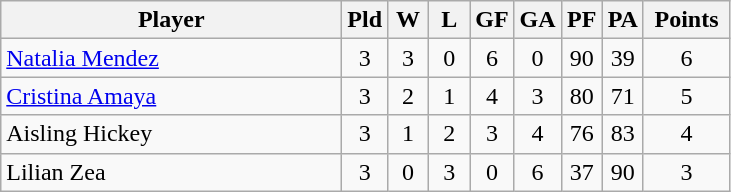<table class=wikitable style="text-align:center">
<tr>
<th width=220>Player</th>
<th width=20>Pld</th>
<th width=20>W</th>
<th width=20>L</th>
<th width=20>GF</th>
<th width=20>GA</th>
<th width=20>PF</th>
<th width=20>PA</th>
<th width=50>Points</th>
</tr>
<tr>
<td align=left> <a href='#'>Natalia Mendez</a></td>
<td>3</td>
<td>3</td>
<td>0</td>
<td>6</td>
<td>0</td>
<td>90</td>
<td>39</td>
<td>6</td>
</tr>
<tr>
<td align=left> <a href='#'>Cristina Amaya</a></td>
<td>3</td>
<td>2</td>
<td>1</td>
<td>4</td>
<td>3</td>
<td>80</td>
<td>71</td>
<td>5</td>
</tr>
<tr>
<td align=left> Aisling Hickey</td>
<td>3</td>
<td>1</td>
<td>2</td>
<td>3</td>
<td>4</td>
<td>76</td>
<td>83</td>
<td>4</td>
</tr>
<tr>
<td align=left> Lilian Zea</td>
<td>3</td>
<td>0</td>
<td>3</td>
<td>0</td>
<td>6</td>
<td>37</td>
<td>90</td>
<td>3</td>
</tr>
</table>
